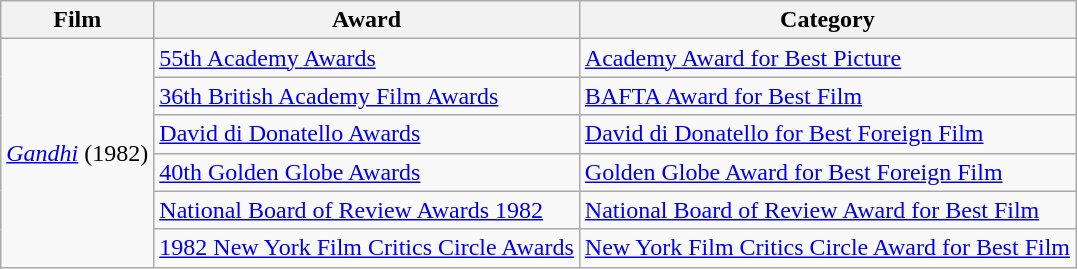<table class="wikitable">
<tr>
<th>Film</th>
<th>Award</th>
<th>Category</th>
</tr>
<tr>
<td rowspan="6"><em><a href='#'>Gandhi</a></em> (1982)</td>
<td><a href='#'>55th Academy Awards</a></td>
<td><a href='#'>Academy Award for Best Picture</a></td>
</tr>
<tr>
<td><a href='#'>36th British Academy Film Awards</a></td>
<td><a href='#'>BAFTA Award for Best Film</a></td>
</tr>
<tr>
<td><a href='#'>David di Donatello Awards</a></td>
<td><a href='#'>David di Donatello for Best Foreign Film</a></td>
</tr>
<tr>
<td><a href='#'>40th Golden Globe Awards</a></td>
<td><a href='#'>Golden Globe Award for Best Foreign Film</a></td>
</tr>
<tr>
<td><a href='#'>National Board of Review Awards 1982</a></td>
<td><a href='#'>National Board of Review Award for Best Film</a></td>
</tr>
<tr>
<td><a href='#'>1982 New York Film Critics Circle Awards</a></td>
<td><a href='#'>New York Film Critics Circle Award for Best Film</a></td>
</tr>
</table>
